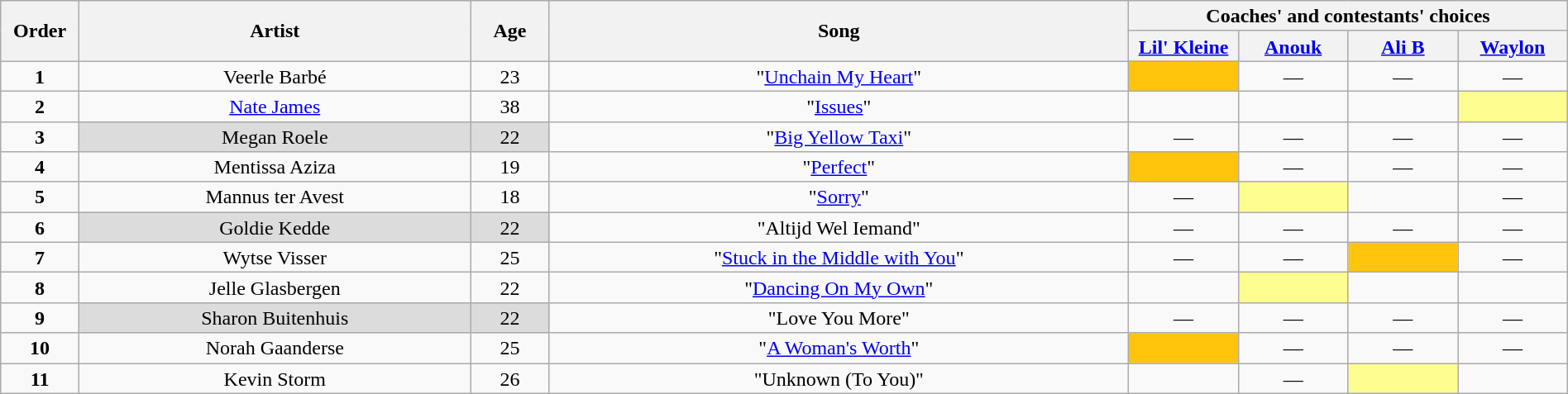<table class="wikitable" style="text-align:center; line-height:17px; width:100%;">
<tr>
<th rowspan="2" scope="col" style="width:05%;">Order</th>
<th rowspan="2" scope="col" style="width:25%;">Artist</th>
<th rowspan="2" scope="col" style="width:05%;">Age</th>
<th rowspan="2" scope="col" style="width:37%;">Song</th>
<th colspan="4">Coaches' and contestants' choices</th>
</tr>
<tr>
<th style="width:07%;"><a href='#'>Lil' Kleine</a></th>
<th style="width:07%;"><a href='#'>Anouk</a></th>
<th nowrap="" style="width:07%;"><a href='#'>Ali B</a></th>
<th style="width:07%;"><a href='#'>Waylon</a></th>
</tr>
<tr>
<td><strong>1</strong></td>
<td>Veerle Barbé</td>
<td>23</td>
<td>"<a href='#'>Unchain My Heart</a>"</td>
<td style="background: #ffc40c;"><strong></strong></td>
<td>—</td>
<td>—</td>
<td>—</td>
</tr>
<tr>
<td><strong>2</strong></td>
<td><a href='#'>Nate James</a></td>
<td>38</td>
<td>"<a href='#'>Issues</a>"</td>
<td><strong></strong></td>
<td><strong></strong></td>
<td><strong></strong></td>
<td style="background:#fdfc8f;"><strong></strong></td>
</tr>
<tr>
<td><strong>3</strong></td>
<td style="background:#DCDCDC;">Megan Roele</td>
<td style="background:#DCDCDC;">22</td>
<td>"<a href='#'>Big Yellow Taxi</a>"</td>
<td>—</td>
<td>—</td>
<td>—</td>
<td>—</td>
</tr>
<tr>
<td><strong>4</strong></td>
<td>Mentissa Aziza</td>
<td>19</td>
<td>"<a href='#'>Perfect</a>"</td>
<td style="background: #ffc40c;"><strong></strong></td>
<td>—</td>
<td>—</td>
<td>—</td>
</tr>
<tr>
<td><strong>5</strong></td>
<td>Mannus ter Avest</td>
<td>18</td>
<td>"<a href='#'>Sorry</a>"</td>
<td>—</td>
<td style="background:#fdfc8f;"><strong></strong></td>
<td><strong></strong></td>
<td>—</td>
</tr>
<tr>
<td><strong>6</strong></td>
<td style="background:#DCDCDC;">Goldie Kedde</td>
<td style="background:#DCDCDC;">22</td>
<td>"Altijd Wel Iemand"</td>
<td>—</td>
<td>—</td>
<td>—</td>
<td>—</td>
</tr>
<tr>
<td><strong>7</strong></td>
<td>Wytse Visser</td>
<td>25</td>
<td>"<a href='#'>Stuck in the Middle with You</a>"</td>
<td>—</td>
<td>—</td>
<td style="background: #ffc40c;"><strong></strong></td>
<td>—</td>
</tr>
<tr>
<td><strong>8</strong></td>
<td>Jelle Glasbergen</td>
<td>22</td>
<td>"<a href='#'>Dancing On My Own</a>"</td>
<td><strong></strong></td>
<td style="background:#fdfc8f;"><strong></strong></td>
<td><strong></strong></td>
<td><strong></strong></td>
</tr>
<tr>
<td><strong>9</strong></td>
<td style="background:#DCDCDC;">Sharon Buitenhuis</td>
<td style="background:#DCDCDC;">22</td>
<td>"Love You More"</td>
<td>—</td>
<td>—</td>
<td>—</td>
<td>—</td>
</tr>
<tr>
<td><strong>10</strong></td>
<td>Norah Gaanderse</td>
<td>25</td>
<td>"<a href='#'>A Woman's Worth</a>"</td>
<td style="background: #ffc40c;"><strong></strong></td>
<td>—</td>
<td>—</td>
<td>—</td>
</tr>
<tr>
<td><strong>11</strong></td>
<td>Kevin Storm</td>
<td>26</td>
<td>"Unknown (To You)"</td>
<td><strong></strong></td>
<td>—</td>
<td style="background:#fdfc8f;"><strong></strong></td>
<td><strong></strong></td>
</tr>
</table>
